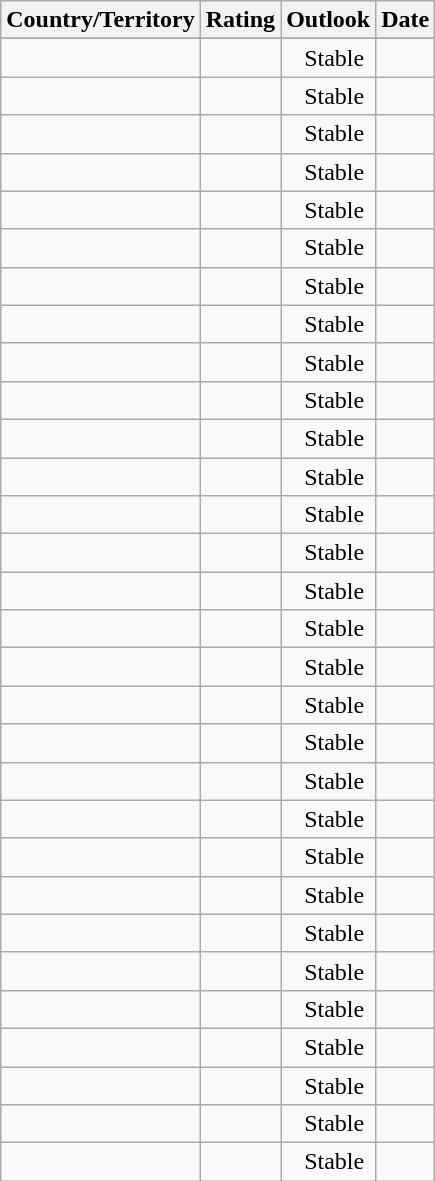<table class="wikitable sortable static-row-numbers static-row-header-text" style="text-align:center;">
<tr>
<th data-sort-type=text>Country/Territory</th>
<th data-sort-type=number>Rating</th>
<th data-sort-type=text>Outlook</th>
<th>Date</th>
</tr>
<tr>
</tr>
<tr>
<td></td>
<td data-sort-value=4></td>
<td style="text-align:right;" data-sort-value=2>Stable </td>
<td></td>
</tr>
<tr>
<td></td>
<td data-sort-value=18></td>
<td style="text-align:right;" data-sort-value=2>Stable </td>
<td></td>
</tr>
<tr>
<td></td>
<td data-sort-value=7></td>
<td style="text-align:right;" data-sort-value=2>Stable </td>
<td></td>
</tr>
<tr>
<td></td>
<td data-sort-value=11></td>
<td style="text-align:right;" data-sort-value=2>Stable </td>
<td></td>
</tr>
<tr>
<td></td>
<td data-sort-value=20></td>
<td style="text-align:right;" data-sort-value=2>Stable </td>
<td></td>
</tr>
<tr>
<td></td>
<td data-sort-value=2></td>
<td style="text-align:right;" data-sort-value=2>Stable </td>
<td></td>
</tr>
<tr>
<td></td>
<td data-sort-value=2></td>
<td style="text-align:right;" data-sort-value=2>Stable </td>
<td></td>
</tr>
<tr>
<td></td>
<td data-sort-value=18></td>
<td style="text-align:right;" data-sort-value=2>Stable </td>
<td></td>
</tr>
<tr>
<td></td>
<td data-sort-value=7></td>
<td style="text-align:right;" data-sort-value=2>Stable </td>
<td></td>
</tr>
<tr>
<td></td>
<td data-sort-value=4></td>
<td style="text-align:right;" data-sort-value=2>Stable </td>
<td></td>
</tr>
<tr>
<td></td>
<td data-sort-value=15></td>
<td style="text-align:right;" data-sort-value=2>Stable </td>
<td></td>
</tr>
<tr>
<td></td>
<td data-sort-value=7></td>
<td style="text-align:right;" data-sort-value=2>Stable </td>
<td></td>
</tr>
<tr>
<td></td>
<td data-sort-value=7></td>
<td style="text-align:right;" data-sort-value=2>Stable </td>
<td></td>
</tr>
<tr>
<td></td>
<td data-sort-value=12></td>
<td style="text-align:right;" data-sort-value=2>Stable </td>
<td></td>
</tr>
<tr>
<td></td>
<td data-sort-value=2></td>
<td style="text-align:right;" data-sort-value=2>Stable </td>
<td></td>
</tr>
<tr>
<td></td>
<td data-sort-value=12></td>
<td style="text-align:right;" data-sort-value=2>Stable </td>
<td></td>
</tr>
<tr>
<td></td>
<td data-sort-value=19></td>
<td style="text-align:right;" data-sort-value=2>Stable </td>
<td></td>
</tr>
<tr>
<td></td>
<td data-sort-value=2></td>
<td style="text-align:right;" data-sort-value=2>Stable </td>
<td></td>
</tr>
<tr>
<td></td>
<td data-sort-value=21></td>
<td style="text-align:right;" data-sort-value=2>Stable </td>
<td></td>
</tr>
<tr>
<td></td>
<td data-sort-value=12></td>
<td style="text-align:right;" data-sort-value=2>Stable </td>
<td></td>
</tr>
<tr>
<td></td>
<td data-sort-value=4></td>
<td style="text-align:right;" data-sort-value=2>Stable </td>
<td></td>
</tr>
<tr>
<td></td>
<td data-sort-value=1></td>
<td style="text-align:right;" data-sort-value=2>Stable </td>
<td></td>
</tr>
<tr>
<td></td>
<td data-sort-value=9></td>
<td style="text-align:right;" data-sort-value=2>Stable </td>
<td></td>
</tr>
<tr>
<td></td>
<td data-sort-value=16></td>
<td style="text-align:right;" data-sort-value=2>Stable </td>
<td></td>
</tr>
<tr>
<td></td>
<td data-sort-value=12></td>
<td style="text-align:right;" data-sort-value=2>Stable </td>
<td></td>
</tr>
<tr>
<td></td>
<td data-sort-value=1></td>
<td style="text-align:right;" data-sort-value=2>Stable </td>
<td></td>
</tr>
<tr>
<td></td>
<td data-sort-value=10></td>
<td style="text-align:right;" data-sort-value=2>Stable </td>
<td></td>
</tr>
<tr>
<td></td>
<td data-sort-value=9></td>
<td style="text-align:right;" data-sort-value=2>Stable </td>
<td></td>
</tr>
<tr>
<td></td>
<td data-sort-value=2></td>
<td style="text-align:right;" data-sort-value=2>Stable </td>
<td></td>
</tr>
<tr>
<td></td>
<td data-sort-value=16></td>
<td style="text-align:right;" data-sort-value=2>Stable </td>
<td></td>
</tr>
</table>
